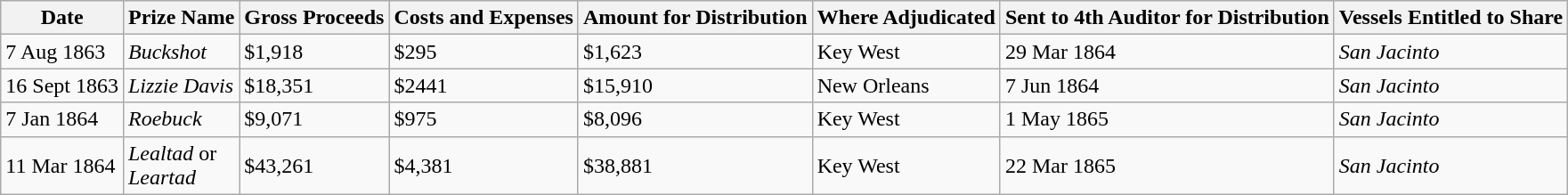<table class="wikitable">
<tr>
<th>Date</th>
<th>Prize Name</th>
<th>Gross Proceeds</th>
<th>Costs and Expenses</th>
<th>Amount for Distribution</th>
<th>Where Adjudicated</th>
<th>Sent to 4th Auditor for Distribution</th>
<th>Vessels Entitled to Share</th>
</tr>
<tr>
<td>7 Aug 1863</td>
<td><em>Buckshot</em></td>
<td>$1,918</td>
<td>$295</td>
<td>$1,623</td>
<td>Key West</td>
<td>29 Mar 1864</td>
<td><em>San Jacinto</em></td>
</tr>
<tr>
<td>16 Sept 1863</td>
<td><em>Lizzie Davis</em></td>
<td>$18,351</td>
<td>$2441</td>
<td>$15,910</td>
<td>New Orleans</td>
<td>7 Jun 1864</td>
<td><em>San Jacinto</em></td>
</tr>
<tr>
<td>7 Jan 1864</td>
<td><em>Roebuck</em></td>
<td>$9,071</td>
<td>$975</td>
<td>$8,096</td>
<td>Key West</td>
<td>1 May 1865</td>
<td><em>San Jacinto</em></td>
</tr>
<tr>
<td>11 Mar 1864</td>
<td><em>Lealtad</em> or<br><em>Leartad</em></td>
<td>$43,261</td>
<td>$4,381</td>
<td>$38,881</td>
<td>Key West</td>
<td>22 Mar 1865</td>
<td><em>San Jacinto</em></td>
</tr>
</table>
